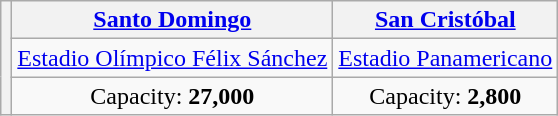<table class="wikitable" style="text-align:center">
<tr>
<th rowspan="4"></th>
<th><a href='#'>Santo Domingo</a></th>
<th><a href='#'>San Cristóbal</a></th>
</tr>
<tr>
<td><a href='#'>Estadio Olímpico Félix Sánchez</a></td>
<td><a href='#'>Estadio Panamericano</a></td>
</tr>
<tr>
<td>Capacity: <strong>27,000</strong></td>
<td>Capacity: <strong>2,800</strong></td>
</tr>
</table>
